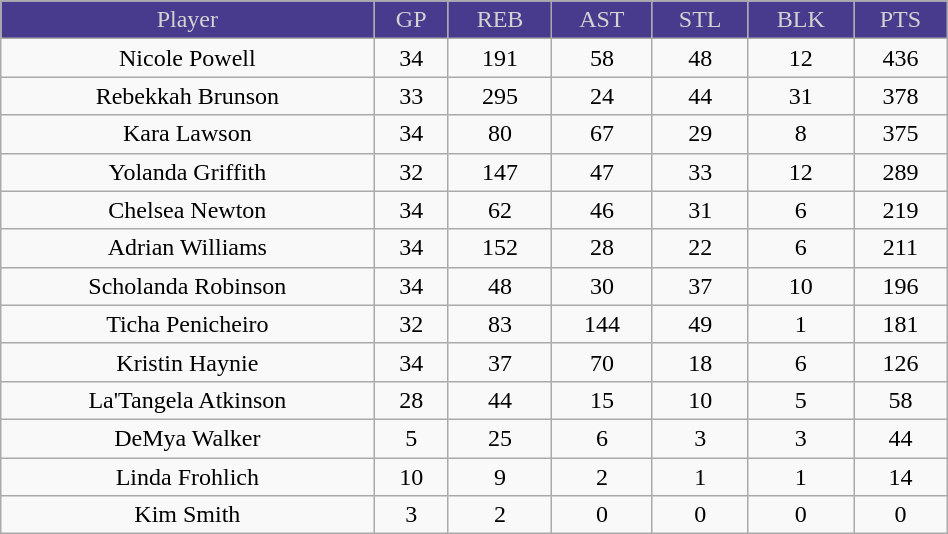<table class="wikitable" width="50%">
<tr align="center" style="background:#483b8d; color:#d3d3d3;">
<td>Player</td>
<td>GP</td>
<td>REB</td>
<td>AST</td>
<td>STL</td>
<td>BLK</td>
<td>PTS</td>
</tr>
<tr align="center">
<td>Nicole Powell</td>
<td>34</td>
<td>191</td>
<td>58</td>
<td>48</td>
<td>12</td>
<td>436</td>
</tr>
<tr align="center">
<td>Rebekkah Brunson</td>
<td>33</td>
<td>295</td>
<td>24</td>
<td>44</td>
<td>31</td>
<td>378</td>
</tr>
<tr align="center">
<td>Kara Lawson</td>
<td>34</td>
<td>80</td>
<td>67</td>
<td>29</td>
<td>8</td>
<td>375</td>
</tr>
<tr align="center">
<td>Yolanda Griffith</td>
<td>32</td>
<td>147</td>
<td>47</td>
<td>33</td>
<td>12</td>
<td>289</td>
</tr>
<tr align="center">
<td>Chelsea Newton</td>
<td>34</td>
<td>62</td>
<td>46</td>
<td>31</td>
<td>6</td>
<td>219</td>
</tr>
<tr align="center">
<td>Adrian Williams</td>
<td>34</td>
<td>152</td>
<td>28</td>
<td>22</td>
<td>6</td>
<td>211</td>
</tr>
<tr align="center">
<td>Scholanda Robinson</td>
<td>34</td>
<td>48</td>
<td>30</td>
<td>37</td>
<td>10</td>
<td>196</td>
</tr>
<tr align="center">
<td>Ticha Penicheiro</td>
<td>32</td>
<td>83</td>
<td>144</td>
<td>49</td>
<td>1</td>
<td>181</td>
</tr>
<tr align="center">
<td>Kristin Haynie</td>
<td>34</td>
<td>37</td>
<td>70</td>
<td>18</td>
<td>6</td>
<td>126</td>
</tr>
<tr align="center">
<td>La'Tangela Atkinson</td>
<td>28</td>
<td>44</td>
<td>15</td>
<td>10</td>
<td>5</td>
<td>58</td>
</tr>
<tr align="center">
<td>DeMya Walker</td>
<td>5</td>
<td>25</td>
<td>6</td>
<td>3</td>
<td>3</td>
<td>44</td>
</tr>
<tr align="center">
<td>Linda Frohlich</td>
<td>10</td>
<td>9</td>
<td>2</td>
<td>1</td>
<td>1</td>
<td>14</td>
</tr>
<tr align="center">
<td>Kim Smith</td>
<td>3</td>
<td>2</td>
<td>0</td>
<td>0</td>
<td>0</td>
<td>0</td>
</tr>
</table>
